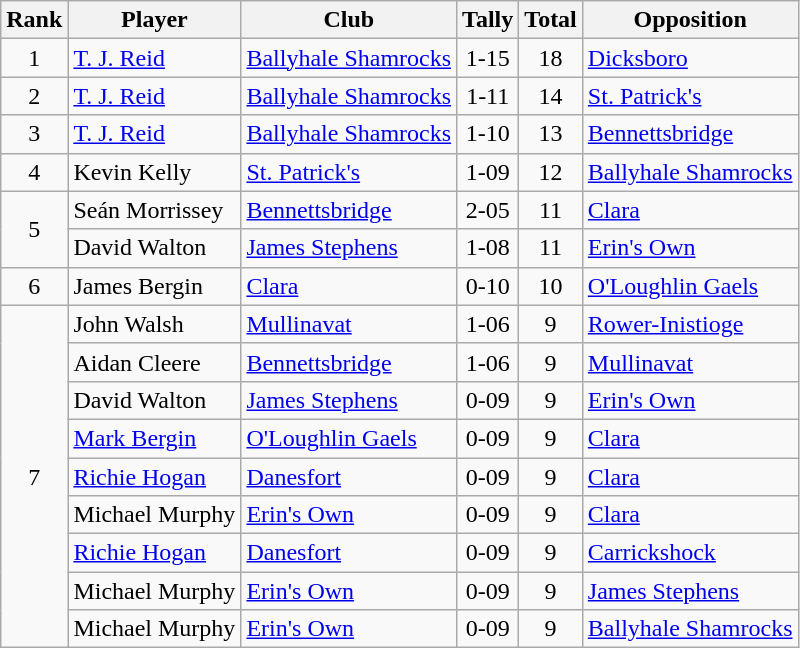<table class="wikitable">
<tr>
<th>Rank</th>
<th>Player</th>
<th>Club</th>
<th>Tally</th>
<th>Total</th>
<th>Opposition</th>
</tr>
<tr>
<td rowspan="1" style="text-align:center;">1</td>
<td><a href='#'>T. J. Reid</a></td>
<td><a href='#'>Ballyhale Shamrocks</a></td>
<td align=center>1-15</td>
<td align=center>18</td>
<td><a href='#'>Dicksboro</a></td>
</tr>
<tr>
<td rowspan="1" style="text-align:center;">2</td>
<td><a href='#'>T. J. Reid</a></td>
<td><a href='#'>Ballyhale Shamrocks</a></td>
<td align=center>1-11</td>
<td align=center>14</td>
<td><a href='#'>St. Patrick's</a></td>
</tr>
<tr>
<td rowspan="1" style="text-align:center;">3</td>
<td><a href='#'>T. J. Reid</a></td>
<td><a href='#'>Ballyhale Shamrocks</a></td>
<td align=center>1-10</td>
<td align=center>13</td>
<td><a href='#'>Bennettsbridge</a></td>
</tr>
<tr>
<td rowspan="1" style="text-align:center;">4</td>
<td>Kevin Kelly</td>
<td><a href='#'>St. Patrick's</a></td>
<td align=center>1-09</td>
<td align=center>12</td>
<td><a href='#'>Ballyhale Shamrocks</a></td>
</tr>
<tr>
<td rowspan="2" style="text-align:center;">5</td>
<td>Seán Morrissey</td>
<td><a href='#'>Bennettsbridge</a></td>
<td align=center>2-05</td>
<td align=center>11</td>
<td><a href='#'>Clara</a></td>
</tr>
<tr>
<td>David Walton</td>
<td><a href='#'>James Stephens</a></td>
<td align=center>1-08</td>
<td align=center>11</td>
<td><a href='#'>Erin's Own</a></td>
</tr>
<tr>
<td rowspan="1" style="text-align:center;">6</td>
<td>James Bergin</td>
<td><a href='#'>Clara</a></td>
<td align=center>0-10</td>
<td align=center>10</td>
<td><a href='#'>O'Loughlin Gaels</a></td>
</tr>
<tr>
<td rowspan="9" style="text-align:center;">7</td>
<td>John Walsh</td>
<td><a href='#'>Mullinavat</a></td>
<td align=center>1-06</td>
<td align=center>9</td>
<td><a href='#'>Rower-Inistioge</a></td>
</tr>
<tr>
<td>Aidan Cleere</td>
<td><a href='#'>Bennettsbridge</a></td>
<td align=center>1-06</td>
<td align=center>9</td>
<td><a href='#'>Mullinavat</a></td>
</tr>
<tr>
<td>David Walton</td>
<td><a href='#'>James Stephens</a></td>
<td align=center>0-09</td>
<td align=center>9</td>
<td><a href='#'>Erin's Own</a></td>
</tr>
<tr>
<td><a href='#'>Mark Bergin</a></td>
<td><a href='#'>O'Loughlin Gaels</a></td>
<td align=center>0-09</td>
<td align=center>9</td>
<td><a href='#'>Clara</a></td>
</tr>
<tr>
<td><a href='#'>Richie Hogan</a></td>
<td><a href='#'>Danesfort</a></td>
<td align=center>0-09</td>
<td align=center>9</td>
<td><a href='#'>Clara</a></td>
</tr>
<tr>
<td>Michael Murphy</td>
<td><a href='#'>Erin's Own</a></td>
<td align=center>0-09</td>
<td align=center>9</td>
<td><a href='#'>Clara</a></td>
</tr>
<tr>
<td><a href='#'>Richie Hogan</a></td>
<td><a href='#'>Danesfort</a></td>
<td align=center>0-09</td>
<td align=center>9</td>
<td><a href='#'>Carrickshock</a></td>
</tr>
<tr>
<td>Michael Murphy</td>
<td><a href='#'>Erin's Own</a></td>
<td align=center>0-09</td>
<td align=center>9</td>
<td><a href='#'>James Stephens</a></td>
</tr>
<tr>
<td>Michael Murphy</td>
<td><a href='#'>Erin's Own</a></td>
<td align=center>0-09</td>
<td align=center>9</td>
<td><a href='#'>Ballyhale Shamrocks</a></td>
</tr>
</table>
